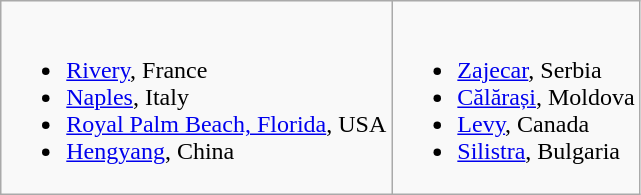<table class="wikitable">
<tr valign="top">
<td><br><ul><li> <a href='#'>Rivery</a>, France</li><li> <a href='#'>Naples</a>, Italy</li><li> <a href='#'>Royal Palm Beach, Florida</a>, USA</li><li> <a href='#'>Hengyang</a>, China</li></ul></td>
<td><br><ul><li> <a href='#'>Zajecar</a>, Serbia</li><li> <a href='#'>Călărași</a>, Moldova</li><li> <a href='#'>Levy</a>, Canada</li><li> <a href='#'>Silistra</a>, Bulgaria</li></ul></td>
</tr>
</table>
